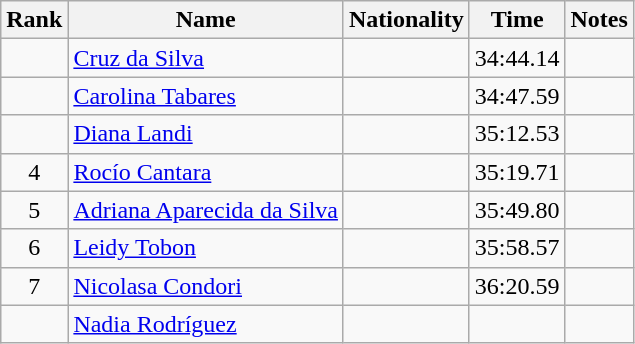<table class="wikitable sortable" style="text-align:center">
<tr>
<th>Rank</th>
<th>Name</th>
<th>Nationality</th>
<th>Time</th>
<th>Notes</th>
</tr>
<tr>
<td></td>
<td align=left><a href='#'>Cruz da Silva</a></td>
<td align=left></td>
<td>34:44.14</td>
<td></td>
</tr>
<tr>
<td></td>
<td align=left><a href='#'>Carolina Tabares</a></td>
<td align=left></td>
<td>34:47.59</td>
<td></td>
</tr>
<tr>
<td></td>
<td align=left><a href='#'>Diana Landi</a></td>
<td align=left></td>
<td>35:12.53</td>
<td></td>
</tr>
<tr>
<td>4</td>
<td align=left><a href='#'>Rocío Cantara</a></td>
<td align=left></td>
<td>35:19.71</td>
<td></td>
</tr>
<tr>
<td>5</td>
<td align=left><a href='#'>Adriana Aparecida da Silva</a></td>
<td align=left></td>
<td>35:49.80</td>
<td></td>
</tr>
<tr>
<td>6</td>
<td align=left><a href='#'>Leidy Tobon</a></td>
<td align=left></td>
<td>35:58.57</td>
<td></td>
</tr>
<tr>
<td>7</td>
<td align=left><a href='#'>Nicolasa Condori</a></td>
<td align=left></td>
<td>36:20.59</td>
<td></td>
</tr>
<tr>
<td></td>
<td align=left><a href='#'>Nadia Rodríguez</a></td>
<td align=left></td>
<td></td>
<td></td>
</tr>
</table>
